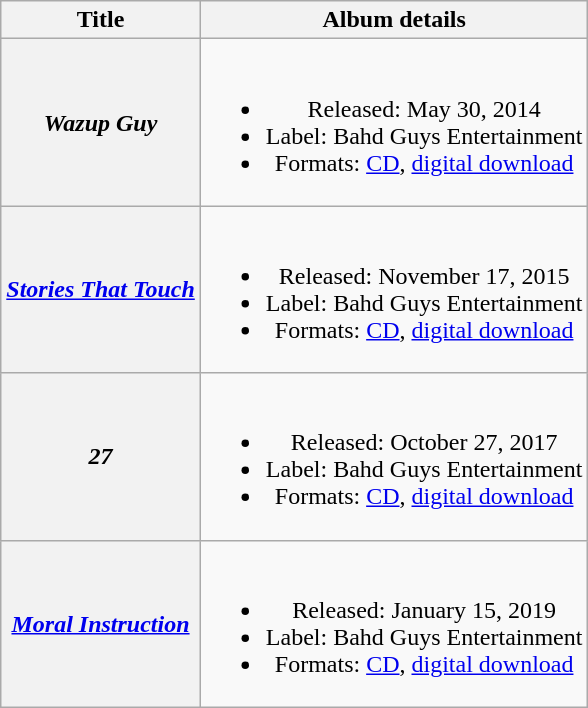<table class="wikitable plainrowheaders" style="text-align:center;">
<tr>
<th>Title</th>
<th>Album details</th>
</tr>
<tr>
<th><em>Wazup Guy</em></th>
<td><br><ul><li>Released: May 30, 2014</li><li>Label: Bahd Guys Entertainment</li><li>Formats: <a href='#'>CD</a>, <a href='#'>digital download</a></li></ul></td>
</tr>
<tr>
<th><em><a href='#'>Stories That Touch</a></em></th>
<td><br><ul><li>Released: November 17, 2015</li><li>Label: Bahd Guys Entertainment</li><li>Formats: <a href='#'>CD</a>, <a href='#'>digital download</a></li></ul></td>
</tr>
<tr>
<th><em>27</em></th>
<td><br><ul><li>Released: October 27, 2017</li><li>Label: Bahd Guys Entertainment</li><li>Formats: <a href='#'>CD</a>, <a href='#'>digital download</a></li></ul></td>
</tr>
<tr>
<th><em><a href='#'>Moral Instruction</a></em></th>
<td><br><ul><li>Released: January 15, 2019</li><li>Label: Bahd Guys Entertainment</li><li>Formats: <a href='#'>CD</a>, <a href='#'>digital download</a></li></ul></td>
</tr>
</table>
